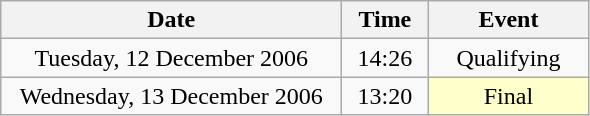<table class = "wikitable" style="text-align:center;">
<tr>
<th width=220>Date</th>
<th width=50>Time</th>
<th width=100>Event</th>
</tr>
<tr>
<td>Tuesday, 12 December 2006</td>
<td>14:26</td>
<td>Qualifying</td>
</tr>
<tr>
<td>Wednesday, 13 December 2006</td>
<td>13:20</td>
<td bgcolor=ffffcc>Final</td>
</tr>
</table>
